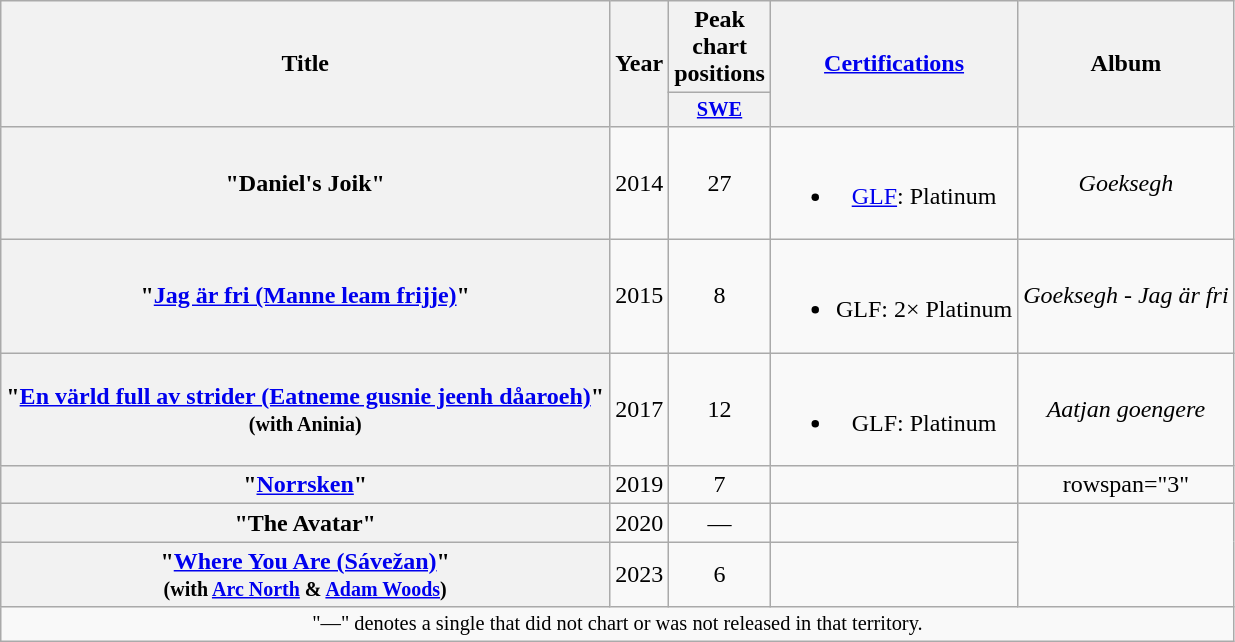<table class="wikitable plainrowheaders" style="text-align:center;">
<tr>
<th scope="col" rowspan="2">Title</th>
<th scope="col" rowspan="2">Year</th>
<th scope="col" colspan="1">Peak chart positions</th>
<th scope="col" rowspan="2"><a href='#'>Certifications</a></th>
<th scope="col" rowspan="2">Album</th>
</tr>
<tr>
<th scope="col" style="width:3em;font-size:85%;"><a href='#'>SWE</a><br></th>
</tr>
<tr>
<th scope="row">"Daniel's Joik"</th>
<td>2014</td>
<td>27</td>
<td><br><ul><li><a href='#'>GLF</a>: Platinum</li></ul></td>
<td><em>Goeksegh</em></td>
</tr>
<tr>
<th scope="row">"<a href='#'>Jag är fri (Manne leam frijje)</a>"</th>
<td>2015</td>
<td>8</td>
<td><br><ul><li>GLF: 2× Platinum</li></ul></td>
<td><em>Goeksegh - Jag är fri</em></td>
</tr>
<tr>
<th scope="row">"<a href='#'>En värld full av strider (Eatneme gusnie jeenh dåaroeh)</a>"<br><small>(with Aninia)</small></th>
<td>2017</td>
<td>12<br></td>
<td><br><ul><li>GLF: Platinum</li></ul></td>
<td><em>Aatjan goengere</em></td>
</tr>
<tr>
<th scope="row">"<a href='#'>Norrsken</a>"</th>
<td>2019</td>
<td>7<br></td>
<td></td>
<td>rowspan="3" </td>
</tr>
<tr>
<th scope="row">"The Avatar"</th>
<td>2020</td>
<td>—</td>
<td></td>
</tr>
<tr>
<th scope="row">"<a href='#'>Where You Are (Sávežan)</a>"<br><small>(with <a href='#'>Arc North</a> & <a href='#'>Adam Woods</a>)</small></th>
<td>2023</td>
<td>6<br></td>
<td></td>
</tr>
<tr>
<td colspan="10" style="font-size:85%">"—" denotes a single that did not chart or was not released in that territory.</td>
</tr>
</table>
